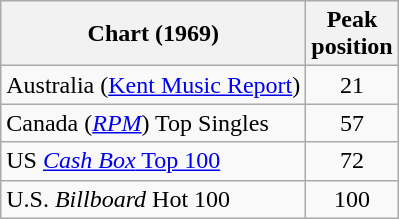<table class="wikitable">
<tr>
<th>Chart (1969)</th>
<th>Peak<br>position</th>
</tr>
<tr>
<td>Australia (<a href='#'>Kent Music Report</a>)</td>
<td align="center">21</td>
</tr>
<tr>
<td>Canada (<em><a href='#'>RPM</a></em>) Top Singles </td>
<td align="center">57</td>
</tr>
<tr>
<td>US <a href='#'><em>Cash Box</em> Top 100</a></td>
<td align="center">72</td>
</tr>
<tr>
<td>U.S. <em>Billboard</em> Hot 100</td>
<td align="center">100</td>
</tr>
</table>
